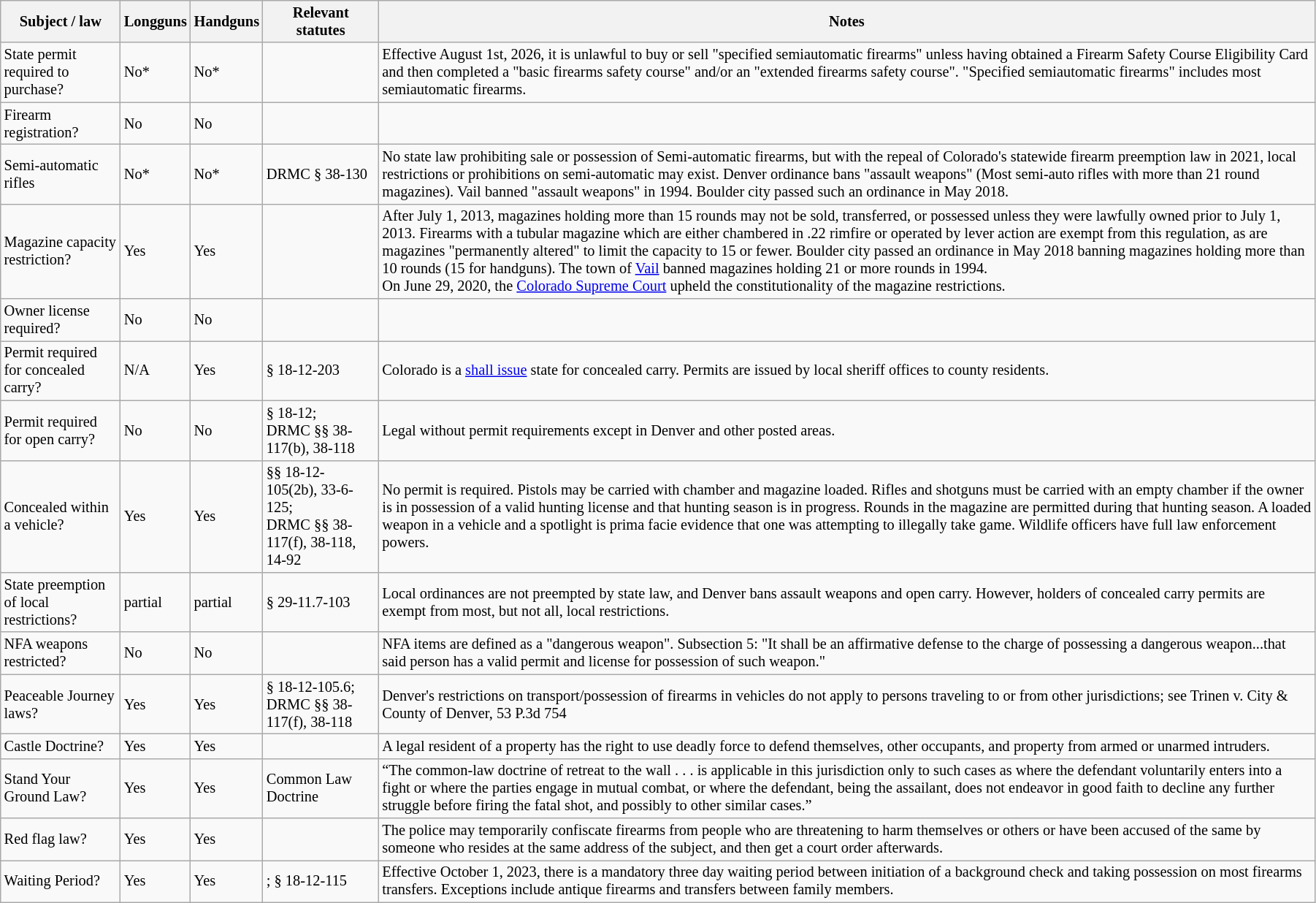<table class="wikitable" style="font-size:85%;" width=95%>
<tr>
<th>Subject / law</th>
<th>Longguns</th>
<th>Handguns</th>
<th>Relevant statutes</th>
<th>Notes</th>
</tr>
<tr>
<td>State permit required to purchase?</td>
<td>No*</td>
<td>No*</td>
<td> </td>
<td>Effective August 1st, 2026, it is unlawful to buy or sell "specified semiautomatic firearms" unless having obtained a Firearm Safety Course Eligibility Card and then completed a "basic firearms safety course" and/or an "extended firearms safety course". "Specified semiautomatic firearms" includes most semiautomatic firearms.</td>
</tr>
<tr>
<td>Firearm registration?</td>
<td>No</td>
<td>No</td>
<td> </td>
<td></td>
</tr>
<tr>
<td>Semi-automatic rifles</td>
<td>No*</td>
<td>No*</td>
<td>DRMC § 38-130</td>
<td>No state law prohibiting sale or possession of Semi-automatic firearms, but with the repeal of Colorado's statewide firearm preemption law in 2021, local restrictions or prohibitions on semi-automatic may exist. Denver ordinance bans "assault weapons" (Most semi-auto rifles with more than 21 round magazines). Vail banned "assault weapons" in 1994. Boulder city passed such an ordinance in May 2018.</td>
</tr>
<tr>
<td>Magazine capacity restriction?</td>
<td>Yes</td>
<td>Yes</td>
<td> </td>
<td>After July 1, 2013, magazines holding more than 15 rounds may not be sold, transferred, or possessed unless they were lawfully owned prior to July 1, 2013. Firearms with a tubular magazine which are either chambered in .22 rimfire or operated by lever action are exempt from this regulation, as are magazines "permanently altered" to limit the capacity to 15 or fewer. Boulder city passed an ordinance in May 2018 banning magazines holding more than 10 rounds (15 for handguns). The town of <a href='#'>Vail</a> banned magazines holding 21 or more rounds in 1994.<br>On June 29, 2020, the <a href='#'>Colorado Supreme Court</a> upheld the constitutionality of the magazine restrictions.</td>
</tr>
<tr>
<td>Owner license required?</td>
<td>No</td>
<td>No</td>
<td></td>
<td></td>
</tr>
<tr>
<td>Permit required for concealed carry?</td>
<td>N/A</td>
<td>Yes</td>
<td> § 18-12-203</td>
<td>Colorado is a <a href='#'>shall issue</a> state for concealed carry. Permits are issued by local sheriff offices to county residents.</td>
</tr>
<tr>
<td>Permit required for open carry?</td>
<td>No</td>
<td>No</td>
<td> § 18-12;<br>DRMC §§ 38-117(b), 38-118</td>
<td>Legal without permit requirements except in Denver and other posted areas.</td>
</tr>
<tr>
<td>Concealed within a vehicle?</td>
<td>Yes</td>
<td>Yes</td>
<td> §§ 18-12-105(2b), 33-6-125;<br>DRMC §§ 38-117(f), 38-118, 14-92</td>
<td>No permit is required. Pistols may be carried with chamber and magazine loaded. Rifles and shotguns must be carried with an empty chamber if the owner is in possession of a valid hunting license and that hunting season is in progress. Rounds in the magazine are permitted during that hunting season. A loaded weapon in a vehicle and a spotlight is prima facie evidence that one was attempting to illegally take game. Wildlife officers have full law enforcement powers.</td>
</tr>
<tr>
<td>State preemption of local restrictions?</td>
<td>partial</td>
<td>partial</td>
<td> § 29-11.7-103</td>
<td>Local ordinances are not preempted by state law, and Denver bans assault weapons and open carry. However, holders of concealed carry permits are exempt from most, but not all, local restrictions.</td>
</tr>
<tr>
<td>NFA weapons restricted?</td>
<td>No</td>
<td>No</td>
<td></td>
<td>NFA items are defined as a "dangerous weapon". Subsection 5: "It shall be an affirmative defense to the charge of possessing a dangerous weapon...that said person has a valid permit and license for possession of such weapon."</td>
</tr>
<tr>
<td>Peaceable Journey laws?</td>
<td>Yes</td>
<td>Yes</td>
<td> § 18-12-105.6; DRMC §§ 38-117(f), 38-118</td>
<td>Denver's restrictions on transport/possession of firearms in vehicles do not apply to persons traveling to or from other jurisdictions; see Trinen v. City & County of Denver, 53 P.3d 754</td>
</tr>
<tr>
<td>Castle Doctrine?</td>
<td>Yes</td>
<td>Yes</td>
<td> </td>
<td>A legal resident of a property has the right to use deadly force to defend themselves, other occupants, and property from armed or unarmed intruders.</td>
</tr>
<tr>
<td>Stand Your Ground Law?</td>
<td>Yes</td>
<td>Yes</td>
<td>Common Law Doctrine</td>
<td>“The common-law doctrine of retreat to the wall . . . is applicable in this jurisdiction only to such cases as where the defendant voluntarily enters into a fight or where the parties engage in mutual combat, or where the defendant, being the assailant, does not endeavor in good faith to decline any further struggle before firing the fatal shot, and possibly to other similar cases.” </td>
</tr>
<tr>
<td>Red flag law?</td>
<td>Yes</td>
<td>Yes</td>
<td></td>
<td>The police may temporarily confiscate firearms from people who are threatening to harm themselves or others or have been accused of the same by someone who resides at the same address of the subject, and then get a court order afterwards.</td>
</tr>
<tr>
<td>Waiting Period?</td>
<td>Yes</td>
<td>Yes</td>
<td>;  § 18-12-115</td>
<td>Effective October 1, 2023, there is a mandatory three day waiting period between initiation of a background check and taking possession on most firearms transfers. Exceptions include antique firearms and transfers between family members.</td>
</tr>
</table>
